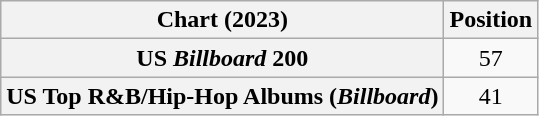<table class="wikitable sortable plainrowheaders" style="text-align:center">
<tr>
<th scope="col">Chart (2023)</th>
<th scope="col">Position</th>
</tr>
<tr>
<th scope="row">US <em>Billboard</em> 200</th>
<td>57</td>
</tr>
<tr>
<th scope="row">US Top R&B/Hip-Hop Albums (<em>Billboard</em>)</th>
<td>41</td>
</tr>
</table>
